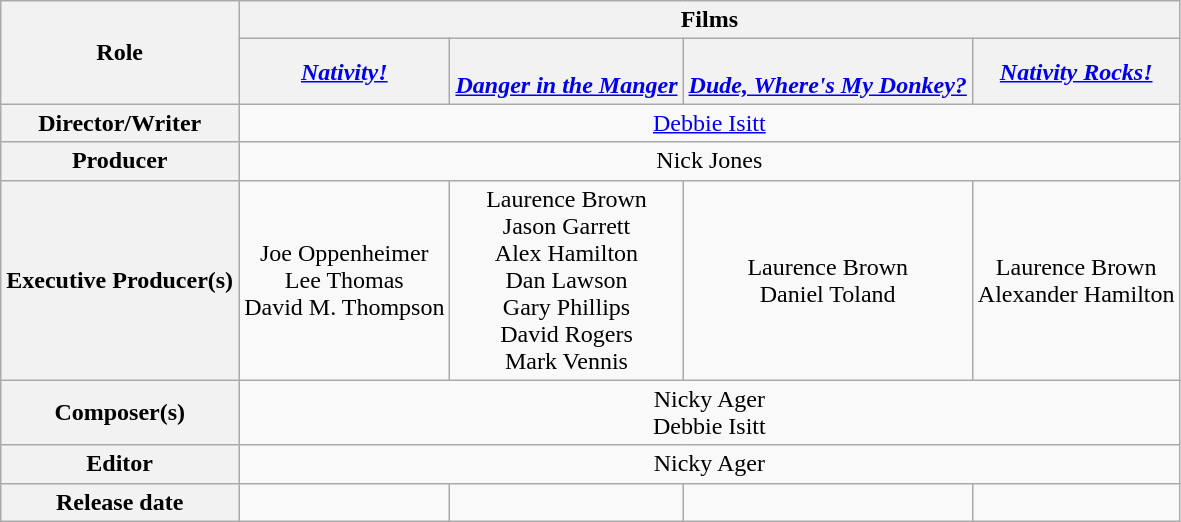<table class="wikitable" style="text-align:center; font-size:100%;">
<tr>
<th rowspan="2">Role</th>
<th colspan="4">Films</th>
</tr>
<tr>
<th><em><a href='#'>Nativity!</a></em></th>
<th><em><a href='#'><br>Danger in the Manger</a></em></th>
<th><em><a href='#'><br>Dude, Where's My Donkey?</a></em></th>
<th><em><a href='#'>Nativity Rocks!</a></em></th>
</tr>
<tr>
<th>Director/Writer</th>
<td colspan="4"><a href='#'>Debbie Isitt</a></td>
</tr>
<tr>
<th>Producer</th>
<td colspan="4">Nick Jones</td>
</tr>
<tr>
<th>Executive Producer(s)</th>
<td>Joe Oppenheimer<br>Lee Thomas<br>David M. Thompson</td>
<td>Laurence Brown<br>Jason Garrett<br>Alex Hamilton<br>Dan Lawson<br>Gary Phillips<br>David Rogers<br>Mark Vennis</td>
<td>Laurence Brown<br>Daniel Toland</td>
<td>Laurence Brown<br>Alexander Hamilton</td>
</tr>
<tr>
<th>Composer(s)</th>
<td colspan="4">Nicky Ager <br>Debbie Isitt</td>
</tr>
<tr>
<th>Editor</th>
<td colspan="4">Nicky Ager</td>
</tr>
<tr>
<th>Release date</th>
<td></td>
<td></td>
<td></td>
<td></td>
</tr>
</table>
